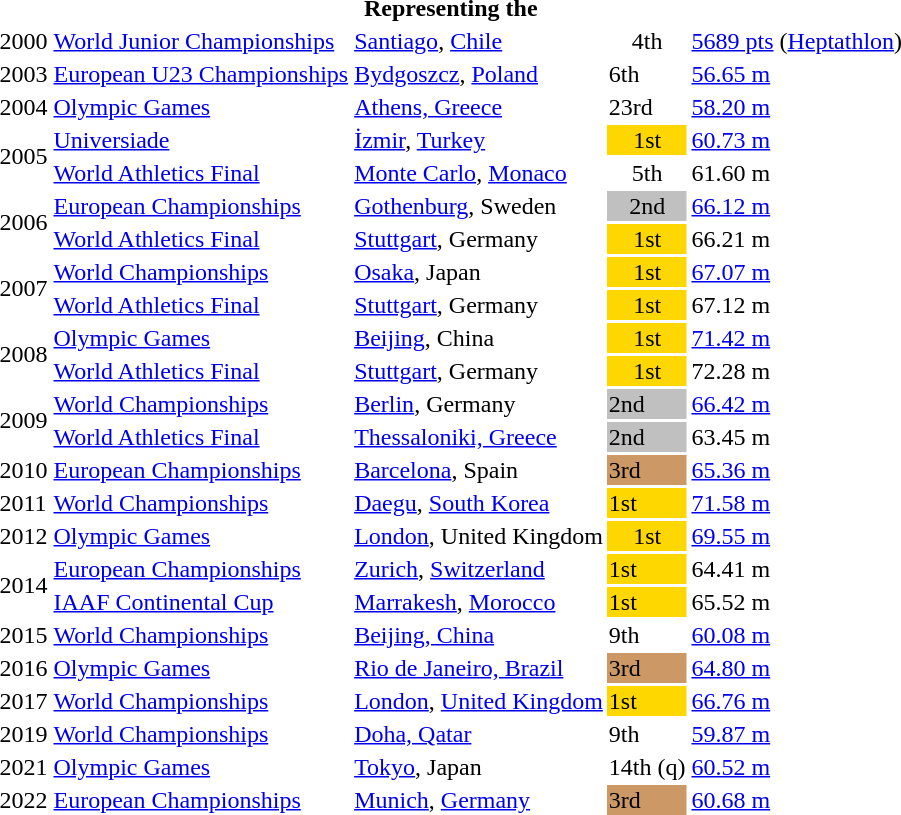<table>
<tr>
<th colspan="6">Representing the </th>
</tr>
<tr>
<td>2000</td>
<td><a href='#'>World Junior Championships</a></td>
<td><a href='#'>Santiago</a>, <a href='#'>Chile</a></td>
<td align="center">4th</td>
<td><a href='#'>5689 pts</a> (<a href='#'>Heptathlon</a>)</td>
</tr>
<tr>
<td>2003</td>
<td><a href='#'>European U23 Championships</a></td>
<td><a href='#'>Bydgoszcz</a>, <a href='#'>Poland</a></td>
<td>6th</td>
<td><a href='#'>56.65 m</a></td>
</tr>
<tr>
<td>2004</td>
<td><a href='#'>Olympic Games</a></td>
<td><a href='#'>Athens, Greece</a></td>
<td>23rd</td>
<td><a href='#'>58.20 m</a></td>
</tr>
<tr>
<td rowspan=2>2005</td>
<td><a href='#'>Universiade</a></td>
<td><a href='#'>İzmir</a>, <a href='#'>Turkey</a></td>
<td bgcolor="gold" align="center">1st</td>
<td><a href='#'>60.73 m</a></td>
</tr>
<tr>
<td><a href='#'>World Athletics Final</a></td>
<td><a href='#'>Monte Carlo</a>, <a href='#'>Monaco</a></td>
<td align="center">5th</td>
<td>61.60 m</td>
</tr>
<tr>
<td rowspan=2>2006</td>
<td><a href='#'>European Championships</a></td>
<td><a href='#'>Gothenburg</a>, Sweden</td>
<td bgcolor="silver" align="center">2nd</td>
<td><a href='#'>66.12 m</a> </td>
</tr>
<tr>
<td><a href='#'>World Athletics Final</a></td>
<td><a href='#'>Stuttgart</a>, Germany</td>
<td bgcolor="gold" align="center">1st</td>
<td>66.21 m </td>
</tr>
<tr>
<td rowspan=2>2007</td>
<td><a href='#'>World Championships</a></td>
<td><a href='#'>Osaka</a>, Japan</td>
<td bgcolor="gold" align="center">1st</td>
<td><a href='#'>67.07 m</a> </td>
</tr>
<tr>
<td><a href='#'>World Athletics Final</a></td>
<td><a href='#'>Stuttgart</a>, Germany</td>
<td bgcolor="gold" align="center">1st</td>
<td>67.12 m </td>
</tr>
<tr>
<td rowspan=2>2008</td>
<td><a href='#'>Olympic Games</a></td>
<td><a href='#'>Beijing</a>, China</td>
<td bgcolor="gold" align="center">1st</td>
<td><a href='#'>71.42 m</a> </td>
</tr>
<tr>
<td><a href='#'>World Athletics Final</a></td>
<td><a href='#'>Stuttgart</a>, Germany</td>
<td bgcolor="gold" align="center">1st</td>
<td>72.28 m </td>
</tr>
<tr>
<td rowspan=2>2009</td>
<td><a href='#'>World Championships</a></td>
<td><a href='#'>Berlin</a>, Germany</td>
<td bgcolor="silver">2nd</td>
<td><a href='#'>66.42 m</a></td>
</tr>
<tr>
<td><a href='#'>World Athletics Final</a></td>
<td><a href='#'>Thessaloniki, Greece</a></td>
<td bgcolor="silver">2nd</td>
<td>63.45 m</td>
</tr>
<tr>
<td>2010</td>
<td><a href='#'>European Championships</a></td>
<td><a href='#'>Barcelona</a>, Spain</td>
<td bgcolor="cc9966">3rd</td>
<td><a href='#'>65.36 m</a></td>
</tr>
<tr>
<td>2011</td>
<td><a href='#'>World Championships</a></td>
<td><a href='#'>Daegu</a>, <a href='#'>South Korea</a></td>
<td bgcolor="gold">1st</td>
<td><a href='#'>71.58 m</a></td>
</tr>
<tr>
<td>2012</td>
<td><a href='#'>Olympic Games</a></td>
<td><a href='#'>London</a>, United Kingdom</td>
<td bgcolor="gold" align="center">1st</td>
<td><a href='#'>69.55 m</a></td>
</tr>
<tr>
<td rowspan=2>2014</td>
<td><a href='#'>European Championships</a></td>
<td><a href='#'>Zurich</a>, <a href='#'>Switzerland</a></td>
<td bgcolor="gold">1st</td>
<td>64.41 m</td>
</tr>
<tr>
<td><a href='#'>IAAF Continental Cup</a></td>
<td><a href='#'>Marrakesh</a>, <a href='#'>Morocco</a></td>
<td bgcolor="gold">1st</td>
<td>65.52 m</td>
</tr>
<tr>
<td>2015</td>
<td><a href='#'>World Championships</a></td>
<td><a href='#'>Beijing, China</a></td>
<td>9th</td>
<td><a href='#'>60.08 m</a></td>
</tr>
<tr>
<td>2016</td>
<td><a href='#'>Olympic Games</a></td>
<td><a href='#'>Rio de Janeiro, Brazil</a></td>
<td bgcolor=cc9966>3rd</td>
<td><a href='#'>64.80 m</a></td>
</tr>
<tr>
<td>2017</td>
<td><a href='#'>World Championships</a></td>
<td><a href='#'>London</a>, <a href='#'>United Kingdom</a></td>
<td bgcolor="gold">1st</td>
<td><a href='#'>66.76 m</a></td>
</tr>
<tr>
<td>2019</td>
<td><a href='#'>World Championships</a></td>
<td><a href='#'>Doha, Qatar</a></td>
<td>9th</td>
<td><a href='#'>59.87 m</a></td>
</tr>
<tr>
<td>2021</td>
<td><a href='#'>Olympic Games</a></td>
<td><a href='#'>Tokyo</a>, Japan</td>
<td>14th (q)</td>
<td><a href='#'>60.52 m</a></td>
</tr>
<tr>
<td>2022</td>
<td><a href='#'>European Championships</a></td>
<td><a href='#'>Munich</a>, <a href='#'>Germany</a></td>
<td bgcolor=cc9966>3rd</td>
<td><a href='#'>60.68 m</a></td>
</tr>
</table>
